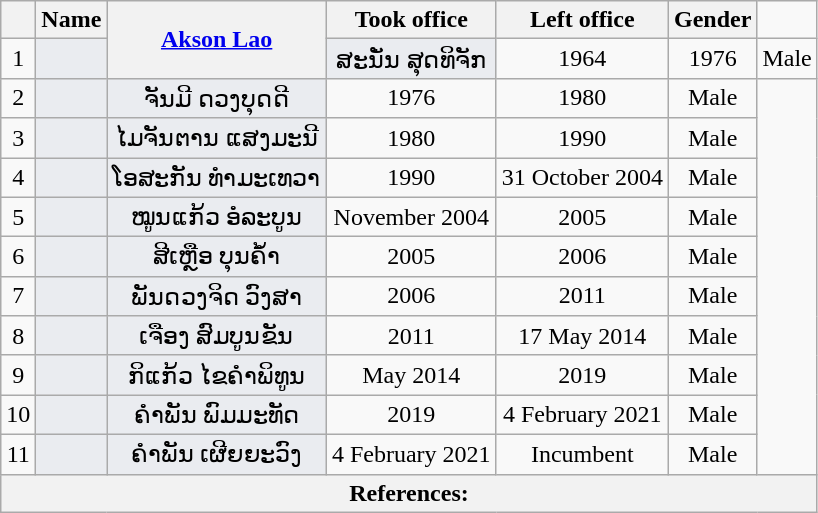<table class="wikitable sortable" style=text-align:center>
<tr>
<th scope="col"></th>
<th scope="col">Name</th>
<th rowspan="2" class="unsortable"><a href='#'>Akson Lao</a></th>
<th scope="col">Took office</th>
<th scope="col">Left office</th>
<th scope="col">Gender</th>
</tr>
<tr>
<td>1</td>
<td bgcolor = #EAECF0></td>
<td bgcolor = #EAECF0>ສະນັ່ນ ສຸດທິ​ຈັກ</td>
<td>1964</td>
<td>1976</td>
<td>Male</td>
</tr>
<tr>
<td>2</td>
<td bgcolor = #EAECF0></td>
<td bgcolor = #EAECF0>ຈັນມີ ດວງບຸດດີ</td>
<td>1976</td>
<td>1980</td>
<td>Male</td>
</tr>
<tr>
<td>3</td>
<td bgcolor = #EAECF0></td>
<td bgcolor = #EAECF0>ໄມຈັນຕານ ແສງມະນີ</td>
<td>1980</td>
<td>1990</td>
<td>Male</td>
</tr>
<tr>
<td>4</td>
<td bgcolor = #EAECF0></td>
<td bgcolor = #EAECF0>ໂອສະກັນ ທໍາມະເທວາ</td>
<td>1990</td>
<td>31 October 2004</td>
<td>Male</td>
</tr>
<tr>
<td>5</td>
<td bgcolor = #EAECF0></td>
<td bgcolor = #EAECF0>ໝູນແກ້ວ ອໍລະບູນ</td>
<td>November 2004</td>
<td>2005</td>
<td>Male</td>
</tr>
<tr>
<td>6</td>
<td bgcolor = #EAECF0></td>
<td bgcolor = #EAECF0>ສີເຫຼືອ ບຸນຄ້ໍາ</td>
<td>2005</td>
<td>2006</td>
<td>Male</td>
</tr>
<tr>
<td>7</td>
<td bgcolor = #EAECF0></td>
<td bgcolor = #EAECF0>ພັນດວງຈິດ ວົງສາ</td>
<td>2006</td>
<td>2011</td>
<td>Male</td>
</tr>
<tr>
<td>8</td>
<td bgcolor = #EAECF0></td>
<td bgcolor = #EAECF0>ເຈືອງ ສົມບູນຂັນ</td>
<td>2011</td>
<td>17 May 2014</td>
<td>Male</td>
</tr>
<tr>
<td>9</td>
<td bgcolor = #EAECF0></td>
<td bgcolor = #EAECF0>ກິແກ້ວ ໄຂຄຳພິທູນ</td>
<td>May 2014</td>
<td>2019</td>
<td>Male</td>
</tr>
<tr>
<td>10</td>
<td bgcolor = #EAECF0></td>
<td bgcolor = #EAECF0>ຄໍາ​ພັນ ພົມ​ມະ​ທັດ</td>
<td>2019</td>
<td>4 February 2021</td>
<td>Male</td>
</tr>
<tr>
<td>11</td>
<td bgcolor = #EAECF0></td>
<td bgcolor = #EAECF0>ຄໍາ​ພັນ ເຜີຍ​ຍະ​ວົງ</td>
<td>4 February 2021</td>
<td>Incumbent</td>
<td>Male</td>
</tr>
<tr class=sortbottom>
<th colspan = "23" align = left><strong>References:</strong><br></th>
</tr>
</table>
